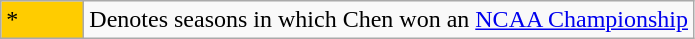<table class="wikitable">
<tr>
<td style="background:#ffcc00; width:3em;">*</td>
<td>Denotes seasons in which Chen won an <a href='#'>NCAA Championship</a></td>
</tr>
</table>
